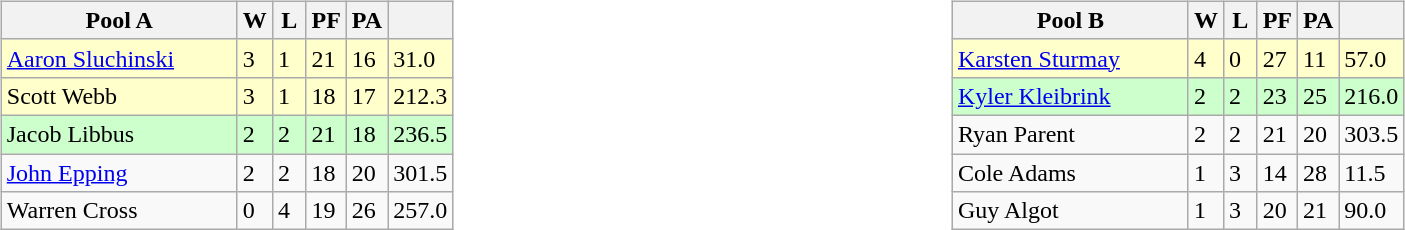<table>
<tr>
<td valign=top width=10%><br><table class=wikitable>
<tr>
<th width=150>Pool A</th>
<th width=15>W</th>
<th width=15>L</th>
<th width=15>PF</th>
<th width=15>PA</th>
<th width=20></th>
</tr>
<tr bgcolor=#ffffcc>
<td> <a href='#'>Aaron Sluchinski</a></td>
<td>3</td>
<td>1</td>
<td>21</td>
<td>16</td>
<td>31.0</td>
</tr>
<tr bgcolor=#ffffcc>
<td> Scott Webb</td>
<td>3</td>
<td>1</td>
<td>18</td>
<td>17</td>
<td>212.3</td>
</tr>
<tr bgcolor=#ccffcc>
<td> Jacob Libbus</td>
<td>2</td>
<td>2</td>
<td>21</td>
<td>18</td>
<td>236.5</td>
</tr>
<tr>
<td> <a href='#'>John Epping</a></td>
<td>2</td>
<td>2</td>
<td>18</td>
<td>20</td>
<td>301.5</td>
</tr>
<tr>
<td> Warren Cross</td>
<td>0</td>
<td>4</td>
<td>19</td>
<td>26</td>
<td>257.0</td>
</tr>
</table>
</td>
<td valign=top width=10%><br><table class=wikitable>
<tr>
<th width=150>Pool B</th>
<th width=15>W</th>
<th width=15>L</th>
<th width=15>PF</th>
<th width=15>PA</th>
<th width=20></th>
</tr>
<tr bgcolor=#ffffcc>
<td> <a href='#'>Karsten Sturmay</a></td>
<td>4</td>
<td>0</td>
<td>27</td>
<td>11</td>
<td>57.0</td>
</tr>
<tr bgcolor=#ccffcc>
<td> <a href='#'>Kyler Kleibrink</a></td>
<td>2</td>
<td>2</td>
<td>23</td>
<td>25</td>
<td>216.0</td>
</tr>
<tr>
<td> Ryan Parent</td>
<td>2</td>
<td>2</td>
<td>21</td>
<td>20</td>
<td>303.5</td>
</tr>
<tr>
<td> Cole Adams</td>
<td>1</td>
<td>3</td>
<td>14</td>
<td>28</td>
<td>11.5</td>
</tr>
<tr>
<td> Guy Algot</td>
<td>1</td>
<td>3</td>
<td>20</td>
<td>21</td>
<td>90.0</td>
</tr>
</table>
</td>
</tr>
</table>
